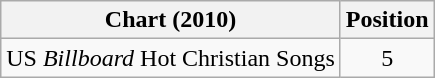<table class="wikitable">
<tr>
<th>Chart (2010)</th>
<th>Position</th>
</tr>
<tr>
<td align="left">US <em>Billboard</em> Hot Christian Songs</td>
<td align="center">5</td>
</tr>
</table>
